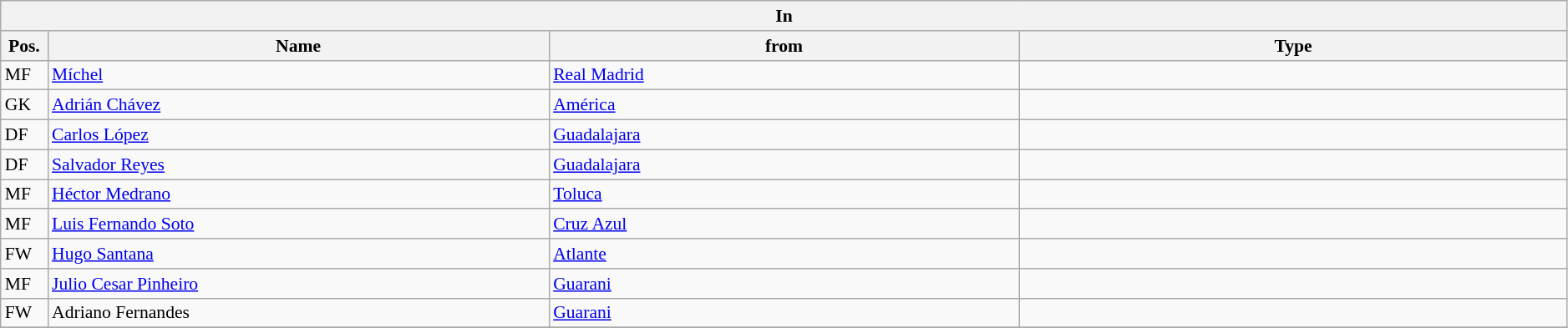<table class="wikitable" style="font-size:90%;width:99%;">
<tr>
<th colspan="4">In</th>
</tr>
<tr>
<th width=3%>Pos.</th>
<th width=32%>Name</th>
<th width=30%>from</th>
<th width=35%>Type</th>
</tr>
<tr>
<td>MF</td>
<td><a href='#'>Míchel</a></td>
<td><a href='#'>Real Madrid</a></td>
<td></td>
</tr>
<tr>
<td>GK</td>
<td><a href='#'>Adrián Chávez</a></td>
<td><a href='#'>América</a></td>
<td></td>
</tr>
<tr>
<td>DF</td>
<td><a href='#'>Carlos López</a></td>
<td><a href='#'>Guadalajara</a></td>
<td></td>
</tr>
<tr>
<td>DF</td>
<td><a href='#'>Salvador Reyes</a></td>
<td><a href='#'>Guadalajara</a></td>
<td></td>
</tr>
<tr>
<td>MF</td>
<td><a href='#'>Héctor Medrano</a></td>
<td><a href='#'>Toluca</a></td>
<td></td>
</tr>
<tr>
<td>MF</td>
<td><a href='#'>Luis Fernando Soto</a></td>
<td><a href='#'>Cruz Azul</a></td>
<td></td>
</tr>
<tr>
<td>FW</td>
<td><a href='#'>Hugo Santana</a></td>
<td><a href='#'>Atlante</a></td>
<td></td>
</tr>
<tr>
<td>MF</td>
<td><a href='#'>Julio Cesar Pinheiro</a></td>
<td><a href='#'>Guarani</a></td>
<td></td>
</tr>
<tr>
<td>FW</td>
<td>Adriano Fernandes</td>
<td><a href='#'>Guarani</a></td>
<td></td>
</tr>
<tr>
</tr>
</table>
